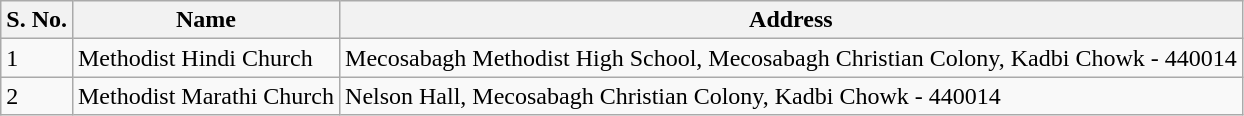<table class="wikitable">
<tr>
<th>S. No.</th>
<th>Name</th>
<th>Address</th>
</tr>
<tr>
<td>1</td>
<td>Methodist Hindi Church</td>
<td>Mecosabagh Methodist High School, Mecosabagh Christian Colony, Kadbi Chowk - 440014</td>
</tr>
<tr>
<td>2</td>
<td>Methodist Marathi Church</td>
<td>Nelson Hall, Mecosabagh Christian Colony, Kadbi Chowk - 440014</td>
</tr>
</table>
